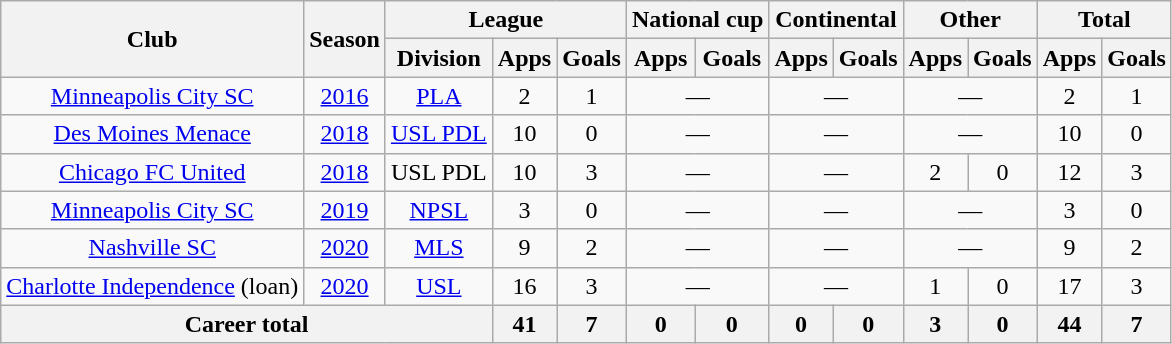<table class="wikitable" style="text-align:center">
<tr>
<th rowspan="2">Club</th>
<th rowspan="2">Season</th>
<th colspan="3">League</th>
<th colspan="2">National cup</th>
<th colspan="2">Continental</th>
<th colspan="2">Other</th>
<th colspan="2">Total</th>
</tr>
<tr>
<th>Division</th>
<th>Apps</th>
<th>Goals</th>
<th>Apps</th>
<th>Goals</th>
<th>Apps</th>
<th>Goals</th>
<th>Apps</th>
<th>Goals</th>
<th>Apps</th>
<th>Goals</th>
</tr>
<tr>
<td><a href='#'>Minneapolis City SC</a></td>
<td><a href='#'>2016</a></td>
<td><a href='#'>PLA</a></td>
<td>2</td>
<td>1</td>
<td colspan="2">—</td>
<td colspan="2">—</td>
<td colspan="2">—</td>
<td>2</td>
<td>1</td>
</tr>
<tr>
<td><a href='#'>Des Moines Menace</a></td>
<td><a href='#'>2018</a></td>
<td><a href='#'>USL PDL</a></td>
<td>10</td>
<td>0</td>
<td colspan="2">—</td>
<td colspan="2">—</td>
<td colspan="2">—</td>
<td>10</td>
<td>0</td>
</tr>
<tr>
<td><a href='#'>Chicago FC United</a></td>
<td><a href='#'>2018</a></td>
<td>USL PDL</td>
<td>10</td>
<td>3</td>
<td colspan="2">—</td>
<td colspan="2">—</td>
<td>2</td>
<td>0</td>
<td>12</td>
<td>3</td>
</tr>
<tr>
<td><a href='#'>Minneapolis City SC</a></td>
<td><a href='#'>2019</a></td>
<td><a href='#'>NPSL</a></td>
<td>3</td>
<td>0</td>
<td colspan="2">—</td>
<td colspan="2">—</td>
<td colspan="2">—</td>
<td>3</td>
<td>0</td>
</tr>
<tr>
<td><a href='#'>Nashville SC</a></td>
<td><a href='#'>2020</a></td>
<td><a href='#'>MLS</a></td>
<td>9</td>
<td>2</td>
<td colspan="2">—</td>
<td colspan="2">—</td>
<td colspan="2">—</td>
<td>9</td>
<td>2</td>
</tr>
<tr>
<td><a href='#'>Charlotte Independence</a> (loan)</td>
<td><a href='#'>2020</a></td>
<td><a href='#'>USL</a></td>
<td>16</td>
<td>3</td>
<td colspan="2">—</td>
<td colspan="2">—</td>
<td>1</td>
<td>0</td>
<td>17</td>
<td>3</td>
</tr>
<tr>
<th colspan="3">Career total</th>
<th>41</th>
<th>7</th>
<th>0</th>
<th>0</th>
<th>0</th>
<th>0</th>
<th>3</th>
<th>0</th>
<th>44</th>
<th>7</th>
</tr>
</table>
